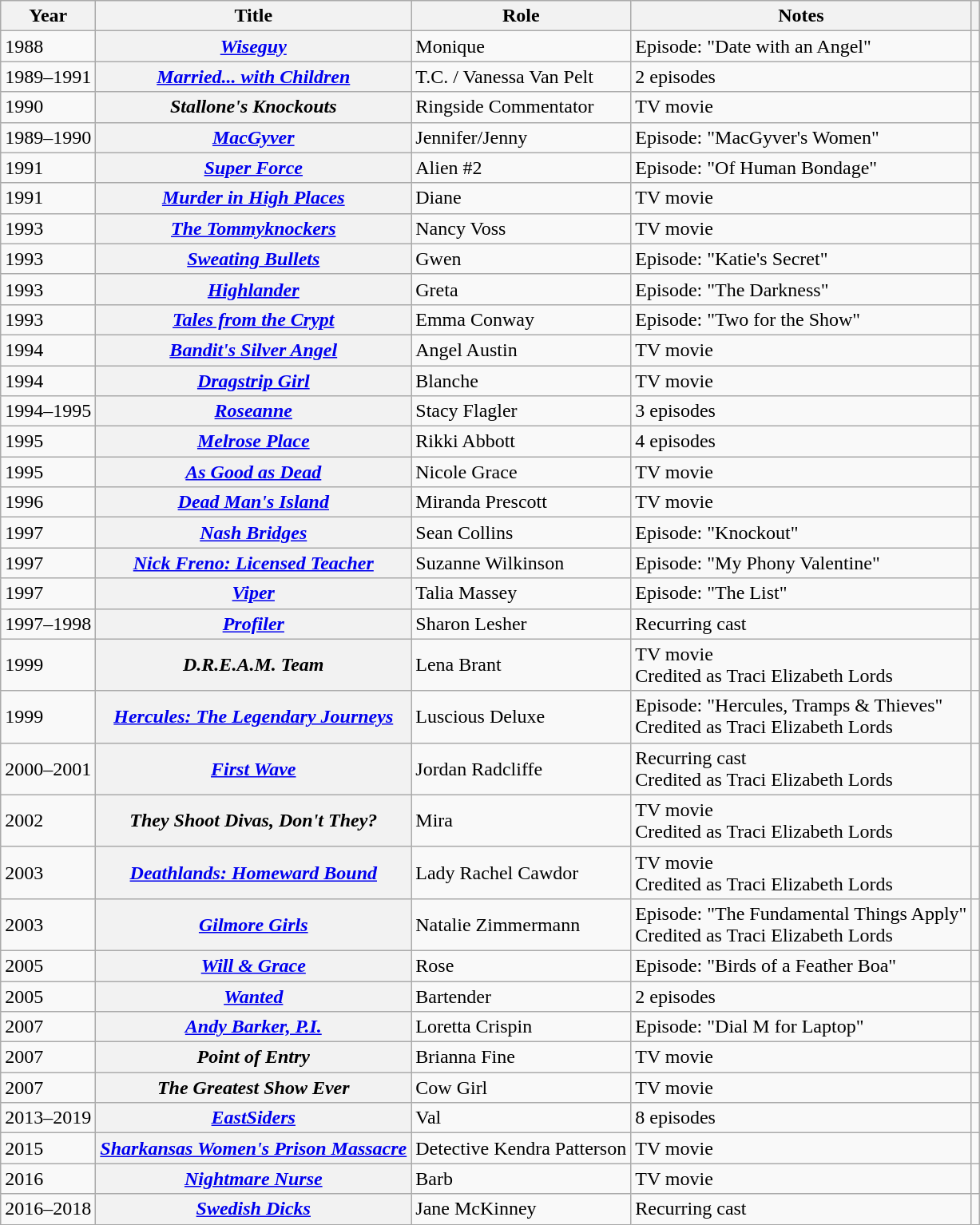<table class="wikitable sortable plainrowheaders">
<tr>
<th scope="col">Year</th>
<th scope="col">Title</th>
<th scope="col">Role</th>
<th scope="col">Notes</th>
<th scope="col" class="unsortable"></th>
</tr>
<tr>
<td>1988</td>
<th scope="row"><em><a href='#'>Wiseguy</a></em></th>
<td>Monique</td>
<td>Episode: "Date with an Angel"</td>
<td style="text-align: center;"></td>
</tr>
<tr>
<td>1989–1991</td>
<th scope="row"><em><a href='#'>Married... with Children</a></em></th>
<td>T.C. / Vanessa Van Pelt</td>
<td>2 episodes</td>
<td style="text-align: center;"></td>
</tr>
<tr>
<td>1990</td>
<th scope="row"><em>Stallone's Knockouts</em></th>
<td>Ringside Commentator</td>
<td>TV movie</td>
<td style="text-align: center;"></td>
</tr>
<tr>
<td>1989–1990</td>
<th scope="row"><em><a href='#'>MacGyver</a></em></th>
<td>Jennifer/Jenny</td>
<td>Episode: "MacGyver's Women"</td>
<td style="text-align: center;"></td>
</tr>
<tr>
<td>1991</td>
<th scope="row"><em><a href='#'>Super Force</a></em></th>
<td>Alien #2</td>
<td>Episode: "Of Human Bondage"</td>
<td style="text-align: center;"></td>
</tr>
<tr>
<td>1991</td>
<th scope="row"><em><a href='#'>Murder in High Places</a></em></th>
<td>Diane</td>
<td>TV movie</td>
<td style="text-align: center;"></td>
</tr>
<tr>
<td>1993</td>
<th scope="row" data-sort-value="Tommyknockers, The"><em><a href='#'>The Tommyknockers</a></em></th>
<td>Nancy Voss</td>
<td>TV movie</td>
<td style="text-align: center;"></td>
</tr>
<tr>
<td>1993</td>
<th scope="row"><em><a href='#'>Sweating Bullets</a></em></th>
<td>Gwen</td>
<td>Episode: "Katie's Secret"</td>
<td style="text-align: center;"></td>
</tr>
<tr>
<td>1993</td>
<th scope="row"><em><a href='#'>Highlander</a></em></th>
<td>Greta</td>
<td>Episode: "The Darkness"</td>
<td style="text-align: center;"></td>
</tr>
<tr>
<td>1993</td>
<th scope="row"><em><a href='#'>Tales from the Crypt</a></em></th>
<td>Emma Conway</td>
<td>Episode: "Two for the Show"</td>
<td style="text-align: center;"></td>
</tr>
<tr>
<td>1994</td>
<th scope="row"><em><a href='#'>Bandit's Silver Angel</a></em></th>
<td>Angel Austin</td>
<td>TV movie</td>
<td style="text-align: center;"></td>
</tr>
<tr>
<td>1994</td>
<th scope="row"><em><a href='#'>Dragstrip Girl</a></em></th>
<td>Blanche</td>
<td>TV movie</td>
<td style="text-align: center;"></td>
</tr>
<tr>
<td>1994–1995</td>
<th scope="row"><em><a href='#'>Roseanne</a></em></th>
<td>Stacy Flagler</td>
<td>3 episodes</td>
<td style="text-align: center;"></td>
</tr>
<tr>
<td>1995</td>
<th scope="row"><em><a href='#'>Melrose Place</a></em></th>
<td>Rikki Abbott</td>
<td>4 episodes</td>
<td style="text-align: center;"></td>
</tr>
<tr>
<td>1995</td>
<th scope="row"><em><a href='#'>As Good as Dead</a></em></th>
<td>Nicole Grace</td>
<td>TV movie</td>
<td style="text-align: center;"></td>
</tr>
<tr>
<td>1996</td>
<th scope="row"><em><a href='#'>Dead Man's Island</a></em></th>
<td>Miranda Prescott</td>
<td>TV movie</td>
<td style="text-align: center;"></td>
</tr>
<tr>
<td>1997</td>
<th scope="row"><em><a href='#'>Nash Bridges</a></em></th>
<td>Sean Collins</td>
<td>Episode: "Knockout"</td>
<td style="text-align: center;"></td>
</tr>
<tr>
<td>1997</td>
<th scope="row"><em><a href='#'>Nick Freno: Licensed Teacher</a></em></th>
<td>Suzanne Wilkinson</td>
<td>Episode: "My Phony Valentine"</td>
<td style="text-align: center;"></td>
</tr>
<tr>
<td>1997</td>
<th scope="row"><em><a href='#'>Viper</a></em></th>
<td>Talia Massey</td>
<td>Episode: "The List"</td>
<td style="text-align: center;"></td>
</tr>
<tr>
<td>1997–1998</td>
<th scope="row"><em><a href='#'>Profiler</a></em></th>
<td>Sharon Lesher</td>
<td>Recurring cast</td>
<td style="text-align: center;"></td>
</tr>
<tr>
<td>1999</td>
<th scope="row"><em>D.R.E.A.M. Team</em></th>
<td>Lena Brant</td>
<td>TV movie<br>Credited as Traci Elizabeth Lords</td>
<td style="text-align: center;"></td>
</tr>
<tr>
<td>1999</td>
<th scope="row"><em><a href='#'>Hercules: The Legendary Journeys</a></em></th>
<td>Luscious Deluxe</td>
<td>Episode: "Hercules, Tramps & Thieves"<br>Credited as Traci Elizabeth Lords</td>
<td style="text-align: center;"></td>
</tr>
<tr>
<td>2000–2001</td>
<th scope="row"><em><a href='#'>First Wave</a></em></th>
<td>Jordan Radcliffe</td>
<td>Recurring cast<br>Credited as Traci Elizabeth Lords</td>
<td style="text-align: center;"></td>
</tr>
<tr>
<td>2002</td>
<th scope="row"><em>They Shoot Divas, Don't They?</em></th>
<td>Mira</td>
<td>TV movie<br>Credited as Traci Elizabeth Lords</td>
<td style="text-align: center;"></td>
</tr>
<tr>
<td>2003</td>
<th scope="row"><em><a href='#'>Deathlands: Homeward Bound</a></em></th>
<td>Lady Rachel Cawdor</td>
<td>TV movie<br>Credited as Traci Elizabeth Lords</td>
<td style="text-align: center;"></td>
</tr>
<tr>
<td>2003</td>
<th scope="row"><em><a href='#'>Gilmore Girls</a></em></th>
<td>Natalie Zimmermann</td>
<td>Episode: "The Fundamental Things Apply"<br>Credited as Traci Elizabeth Lords</td>
<td style="text-align: center;"></td>
</tr>
<tr>
<td>2005</td>
<th scope="row"><em><a href='#'>Will & Grace</a></em></th>
<td>Rose</td>
<td>Episode: "Birds of a Feather Boa"</td>
<td style="text-align: center;"></td>
</tr>
<tr>
<td>2005</td>
<th scope="row"><em><a href='#'>Wanted</a></em></th>
<td>Bartender</td>
<td>2 episodes</td>
<td style="text-align: center;"></td>
</tr>
<tr>
<td>2007</td>
<th scope="row"><em><a href='#'>Andy Barker, P.I.</a></em></th>
<td>Loretta Crispin</td>
<td>Episode: "Dial M for Laptop"</td>
<td style="text-align: center;"></td>
</tr>
<tr>
<td>2007</td>
<th scope="row"><em>Point of Entry</em></th>
<td>Brianna Fine</td>
<td>TV movie</td>
<td style="text-align: center;"></td>
</tr>
<tr>
<td>2007</td>
<th scope="row" data-sort-value="Greatest Show Ever, The"><em>The Greatest Show Ever</em></th>
<td>Cow Girl</td>
<td>TV movie</td>
<td style="text-align: center;"></td>
</tr>
<tr>
<td>2013–2019</td>
<th scope="row"><em><a href='#'>EastSiders</a></em></th>
<td>Val</td>
<td>8 episodes</td>
<td style="text-align: center;"></td>
</tr>
<tr>
<td>2015</td>
<th scope="row"><em><a href='#'>Sharkansas Women's Prison Massacre</a></em></th>
<td>Detective Kendra Patterson</td>
<td>TV movie</td>
<td style="text-align: center;"></td>
</tr>
<tr>
<td>2016</td>
<th scope="row"><em><a href='#'>Nightmare Nurse</a></em></th>
<td>Barb</td>
<td>TV movie</td>
<td style="text-align: center;"></td>
</tr>
<tr>
<td>2016–2018</td>
<th scope="row"><em><a href='#'>Swedish Dicks</a></em></th>
<td>Jane McKinney</td>
<td>Recurring cast</td>
<td style="text-align: center;"></td>
</tr>
</table>
